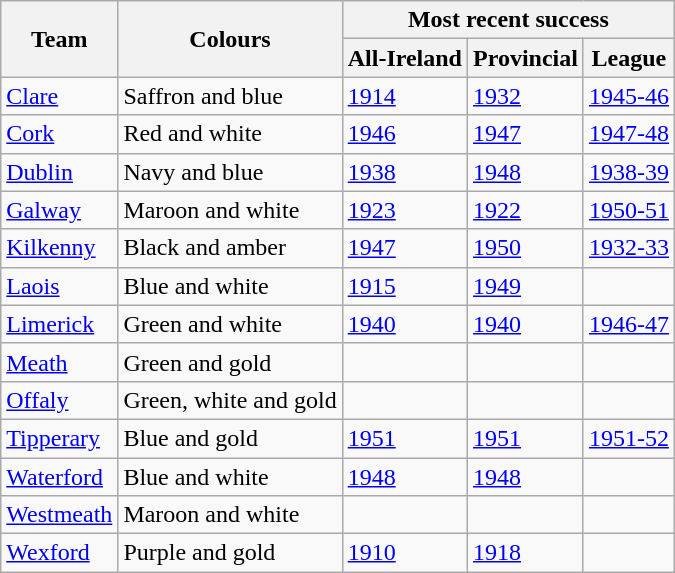<table class="wikitable">
<tr>
<th rowspan="2">Team</th>
<th rowspan="2">Colours</th>
<th colspan="3">Most recent success</th>
</tr>
<tr>
<th>All-Ireland</th>
<th>Provincial</th>
<th>League</th>
</tr>
<tr>
<td><a href='#'>Clare</a></td>
<td>Saffron and blue</td>
<td><a href='#'>1914</a></td>
<td><a href='#'>1932</a></td>
<td><a href='#'>1945-46</a></td>
</tr>
<tr>
<td><a href='#'>Cork</a></td>
<td>Red and white</td>
<td><a href='#'>1946</a></td>
<td><a href='#'>1947</a></td>
<td><a href='#'>1947-48</a></td>
</tr>
<tr>
<td><a href='#'>Dublin</a></td>
<td>Navy and blue</td>
<td><a href='#'>1938</a></td>
<td><a href='#'>1948</a></td>
<td><a href='#'>1938-39</a></td>
</tr>
<tr>
<td><a href='#'>Galway</a></td>
<td>Maroon and white</td>
<td><a href='#'>1923</a></td>
<td><a href='#'>1922</a></td>
<td><a href='#'>1950-51</a></td>
</tr>
<tr>
<td><a href='#'>Kilkenny</a></td>
<td>Black and amber</td>
<td><a href='#'>1947</a></td>
<td><a href='#'>1950</a></td>
<td><a href='#'>1932-33</a></td>
</tr>
<tr>
<td><a href='#'>Laois</a></td>
<td>Blue and white</td>
<td><a href='#'>1915</a></td>
<td><a href='#'>1949</a></td>
<td></td>
</tr>
<tr>
<td><a href='#'>Limerick</a></td>
<td>Green and white</td>
<td><a href='#'>1940</a></td>
<td><a href='#'>1940</a></td>
<td><a href='#'>1946-47</a></td>
</tr>
<tr>
<td><a href='#'>Meath</a></td>
<td>Green and gold</td>
<td></td>
<td></td>
<td></td>
</tr>
<tr>
<td><a href='#'>Offaly</a></td>
<td>Green, white and gold</td>
<td></td>
<td></td>
<td></td>
</tr>
<tr>
<td><a href='#'>Tipperary</a></td>
<td>Blue and gold</td>
<td><a href='#'>1951</a></td>
<td><a href='#'>1951</a></td>
<td><a href='#'>1951-52</a></td>
</tr>
<tr>
<td><a href='#'>Waterford</a></td>
<td>Blue and white</td>
<td><a href='#'>1948</a></td>
<td><a href='#'>1948</a></td>
<td></td>
</tr>
<tr>
<td><a href='#'>Westmeath</a></td>
<td>Maroon and white</td>
<td></td>
<td></td>
<td></td>
</tr>
<tr>
<td><a href='#'>Wexford</a></td>
<td>Purple and gold</td>
<td><a href='#'>1910</a></td>
<td><a href='#'>1918</a></td>
<td></td>
</tr>
</table>
